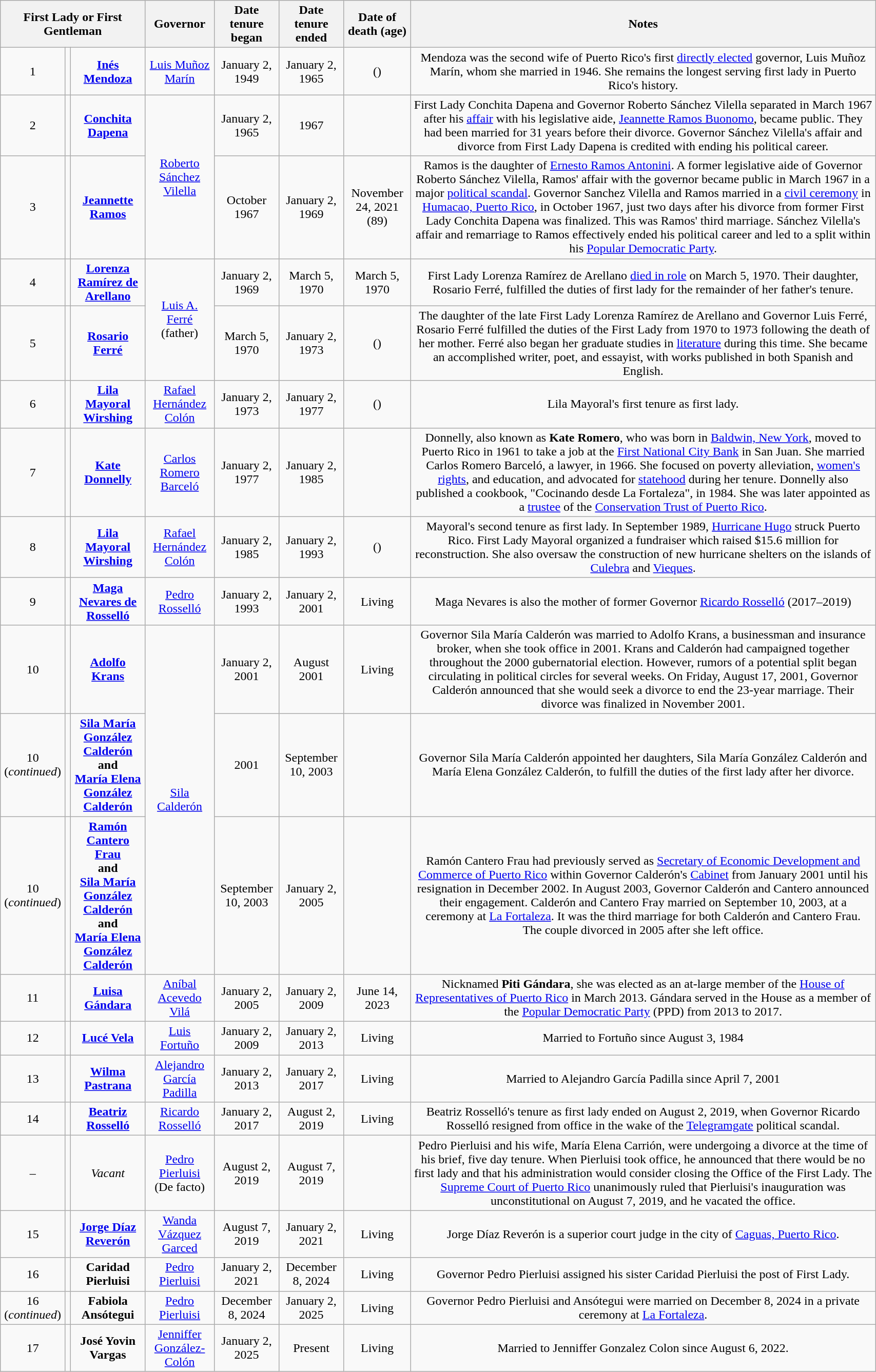<table width=90% class="wikitable" style="text-align:center">
<tr>
<th colspan=3>First Lady or First Gentleman</th>
<th>Governor</th>
<th>Date tenure began</th>
<th>Date tenure ended</th>
<th>Date of death (age)</th>
<th>Notes</th>
</tr>
<tr>
<td>1</td>
<td></td>
<td><strong><a href='#'>Inés Mendoza</a></strong></td>
<td><a href='#'>Luis Muñoz Marín</a></td>
<td>January 2, 1949</td>
<td>January 2, 1965</td>
<td> ()</td>
<td>Mendoza was the second wife of Puerto Rico's first <a href='#'>directly elected</a> governor, Luis Muñoz Marín, whom she married in 1946. She remains the longest serving first lady in Puerto Rico's history.</td>
</tr>
<tr>
<td>2</td>
<td></td>
<td><strong><a href='#'>Conchita Dapena</a></strong></td>
<td rowspan="2" style="text-align:center;"><a href='#'>Roberto Sánchez Vilella</a></td>
<td>January 2, 1965</td>
<td>1967</td>
<td></td>
<td>First Lady Conchita Dapena and Governor Roberto Sánchez Vilella separated in March 1967 after his <a href='#'>affair</a> with his legislative aide,  <a href='#'>Jeannette Ramos Buonomo</a>, became public. They had been married for 31 years before their divorce. Governor Sánchez Vilella's affair and divorce from First Lady Dapena is credited with ending his political career.</td>
</tr>
<tr>
<td>3</td>
<td></td>
<td><strong><a href='#'>Jeannette Ramos</a></strong></td>
<td>October 1967</td>
<td>January 2, 1969</td>
<td>November 24, 2021 (89)</td>
<td>Ramos is the daughter of <a href='#'>Ernesto Ramos Antonini</a>. A former legislative aide of Governor Roberto Sánchez Vilella, Ramos' affair with the governor became public in March 1967 in a major <a href='#'>political scandal</a>. Governor Sanchez Vilella and Ramos married in a <a href='#'>civil ceremony</a> in <a href='#'>Humacao, Puerto Rico</a>, in October 1967, just two days after his divorce from former First Lady Conchita Dapena was finalized. This was Ramos' third marriage. Sánchez Vilella's affair and remarriage to Ramos effectively ended his political career and led to a split within his <a href='#'>Popular Democratic Party</a>.</td>
</tr>
<tr>
<td>4</td>
<td></td>
<td><strong><a href='#'>Lorenza Ramírez de Arellano</a></strong></td>
<td rowspan="2" style="text-align:center;"><a href='#'>Luis A. Ferré</a><br> (father)</td>
<td>January 2, 1969</td>
<td>March 5, 1970</td>
<td>March 5, 1970</td>
<td>First Lady Lorenza Ramírez de Arellano <a href='#'>died in role</a> on March 5, 1970. Their daughter, Rosario Ferré, fulfilled the duties of first lady for the remainder of her father's tenure.</td>
</tr>
<tr>
<td>5</td>
<td></td>
<td><strong><a href='#'>Rosario Ferré</a></strong></td>
<td>March 5, 1970</td>
<td>January 2, 1973</td>
<td> ()</td>
<td>The daughter of the late First Lady Lorenza Ramírez de Arellano and Governor Luis Ferré, Rosario Ferré fulfilled the duties of the First Lady from 1970 to 1973 following the death of her mother. Ferré also began her graduate studies in <a href='#'>literature</a> during this time.  She became an accomplished writer, poet, and essayist, with works published in both Spanish and English.</td>
</tr>
<tr>
<td>6</td>
<td></td>
<td><strong><a href='#'>Lila Mayoral Wirshing</a></strong></td>
<td><a href='#'>Rafael Hernández Colón</a></td>
<td>January 2, 1973</td>
<td>January 2, 1977</td>
<td> ()</td>
<td>Lila Mayoral's first tenure as first lady.</td>
</tr>
<tr>
<td>7</td>
<td></td>
<td><strong><a href='#'>Kate Donnelly</a></strong></td>
<td><a href='#'>Carlos Romero Barceló</a></td>
<td>January 2, 1977</td>
<td>January 2, 1985</td>
<td></td>
<td>Donnelly, also known as <strong>Kate Romero</strong>, who was born in <a href='#'>Baldwin, New York</a>, moved to Puerto Rico in 1961 to take a job at the <a href='#'>First National City Bank</a> in San Juan. She married Carlos Romero Barceló, a lawyer, in 1966. She focused on poverty alleviation, <a href='#'>women's rights</a>, and education, and advocated for <a href='#'>statehood</a> during her tenure. Donnelly also published a cookbook, "Cocinando desde La Fortaleza", in 1984. She was later appointed as a <a href='#'>trustee</a> of the <a href='#'>Conservation Trust of Puerto Rico</a>.</td>
</tr>
<tr>
<td>8</td>
<td></td>
<td><strong><a href='#'>Lila Mayoral Wirshing</a></strong></td>
<td><a href='#'>Rafael Hernández Colón</a></td>
<td>January 2, 1985</td>
<td>January 2, 1993</td>
<td> ()</td>
<td>Mayoral's second tenure as first lady. In September 1989, <a href='#'>Hurricane Hugo</a> struck Puerto Rico. First Lady Mayoral organized a fundraiser which raised $15.6 million for reconstruction. She also oversaw the construction of new hurricane shelters on the islands of <a href='#'>Culebra</a> and <a href='#'>Vieques</a>.</td>
</tr>
<tr>
<td>9</td>
<td></td>
<td><strong><a href='#'>Maga Nevares de Rosselló</a></strong></td>
<td><a href='#'>Pedro Rosselló</a></td>
<td>January 2, 1993</td>
<td>January 2, 2001</td>
<td>Living</td>
<td>Maga Nevares is also the mother of former Governor <a href='#'>Ricardo Rosselló</a> (2017–2019)</td>
</tr>
<tr>
<td>10</td>
<td></td>
<td><strong><a href='#'>Adolfo Krans</a></strong></td>
<td rowspan="3" style="text-align:center;"><a href='#'>Sila Calderón</a></td>
<td>January 2, 2001</td>
<td>August 2001</td>
<td>Living</td>
<td>Governor Sila María Calderón was married to Adolfo Krans, a businessman and insurance broker, when she took office in 2001. Krans and Calderón had campaigned together throughout the 2000 gubernatorial election. However, rumors of a potential split began circulating in political circles for several weeks. On Friday, August 17, 2001, Governor Calderón announced that she would seek a divorce to end the 23-year marriage. Their divorce was finalized in November 2001.</td>
</tr>
<tr>
<td>10 (<em>continued</em>)</td>
<td></td>
<td><strong><a href='#'>Sila María González Calderón</a><br>and<br><a href='#'>María Elena González Calderón</a></strong></td>
<td>2001</td>
<td>September 10, 2003</td>
<td></td>
<td>Governor Sila María Calderón appointed her daughters, Sila María González Calderón and María Elena González Calderón, to fulfill the duties of the first lady after her divorce.</td>
</tr>
<tr>
<td>10 (<em>continued</em>)</td>
<td></td>
<td><strong><a href='#'>Ramón Cantero Frau</a><br>and<br><a href='#'>Sila María González Calderón</a><br>and<br><a href='#'>María Elena González Calderón</a></strong></td>
<td>September 10, 2003</td>
<td>January 2, 2005</td>
<td></td>
<td>Ramón Cantero Frau had previously served as <a href='#'>Secretary of Economic Development and Commerce of Puerto Rico</a> within Governor Calderón's <a href='#'>Cabinet</a> from January 2001 until his resignation in December 2002. In August 2003, Governor Calderón and Cantero announced their engagement. Calderón and Cantero Fray married on September 10, 2003, at a ceremony at <a href='#'>La Fortaleza</a>. It was the third marriage for both Calderón and Cantero Frau.<br>The couple divorced in 2005 after she left office.</td>
</tr>
<tr>
<td>11</td>
<td></td>
<td><strong><a href='#'>Luisa Gándara</a></strong></td>
<td><a href='#'>Aníbal Acevedo Vilá</a></td>
<td>January 2, 2005</td>
<td>January 2, 2009</td>
<td>June 14, 2023</td>
<td>Nicknamed <strong>Piti Gándara</strong>, she was elected as an at-large member of the <a href='#'>House of Representatives of Puerto Rico</a> in March 2013. Gándara served in the House as a member of the <a href='#'>Popular Democratic Party</a> (PPD) from 2013 to 2017.</td>
</tr>
<tr>
<td>12</td>
<td></td>
<td><strong><a href='#'>Lucé Vela</a></strong></td>
<td><a href='#'>Luis Fortuño</a></td>
<td>January 2, 2009</td>
<td>January 2, 2013</td>
<td>Living</td>
<td>Married to Fortuño since August 3, 1984</td>
</tr>
<tr>
<td>13</td>
<td></td>
<td><strong><a href='#'>Wilma Pastrana</a></strong></td>
<td><a href='#'>Alejandro García Padilla</a></td>
<td>January 2, 2013</td>
<td>January 2, 2017</td>
<td>Living</td>
<td>Married to Alejandro García Padilla since April 7, 2001</td>
</tr>
<tr>
<td>14</td>
<td></td>
<td><strong><a href='#'>Beatriz Rosselló</a></strong></td>
<td><a href='#'>Ricardo Rosselló</a></td>
<td>January 2, 2017</td>
<td>August 2, 2019</td>
<td>Living</td>
<td>Beatriz Rosselló's tenure as first lady ended on August 2, 2019, when Governor Ricardo Rosselló resigned from office in the wake of the <a href='#'>Telegramgate</a> political scandal.</td>
</tr>
<tr>
<td>–</td>
<td></td>
<td><em>Vacant</em></td>
<td><a href='#'>Pedro Pierluisi</a><br>(De facto)</td>
<td>August 2, 2019</td>
<td>August 7, 2019</td>
<td></td>
<td>Pedro Pierluisi and his wife, María Elena Carrión, were undergoing a divorce at the time of his brief, five day tenure. When Pierluisi took office, he announced that there would be no first lady and that his administration would consider closing the Office of the First Lady. The <a href='#'>Supreme Court of Puerto Rico</a> unanimously ruled that Pierluisi's inauguration was unconstitutional on August 7, 2019, and he vacated the office.</td>
</tr>
<tr>
<td>15</td>
<td></td>
<td><strong><a href='#'>Jorge Díaz Reverón</a></strong></td>
<td><a href='#'>Wanda Vázquez Garced</a></td>
<td>August 7, 2019</td>
<td>January 2, 2021</td>
<td>Living</td>
<td>Jorge Díaz Reverón is a superior court judge in the city of <a href='#'>Caguas, Puerto Rico</a>.</td>
</tr>
<tr>
<td>16</td>
<td></td>
<td><strong>Caridad Pierluisi</strong></td>
<td><a href='#'>Pedro Pierluisi</a></td>
<td>January 2, 2021</td>
<td>December 8, 2024</td>
<td>Living</td>
<td>Governor Pedro Pierluisi assigned his sister Caridad Pierluisi the post of First Lady.</td>
</tr>
<tr>
<td>16 (<em>continued</em>)</td>
<td></td>
<td><strong>Fabiola Ansótegui</strong></td>
<td><a href='#'>Pedro Pierluisi</a></td>
<td>December 8, 2024</td>
<td>January 2, 2025</td>
<td>Living</td>
<td>Governor Pedro Pierluisi and Ansótegui were married on December 8, 2024 in a private ceremony at <a href='#'>La Fortaleza</a>.</td>
</tr>
<tr>
<td>17</td>
<td></td>
<td><strong>José Yovin Vargas</strong></td>
<td><a href='#'>Jenniffer González-Colón</a></td>
<td>January 2, 2025</td>
<td>Present</td>
<td>Living</td>
<td>Married to Jenniffer Gonzalez Colon since August 6, 2022.</td>
</tr>
</table>
